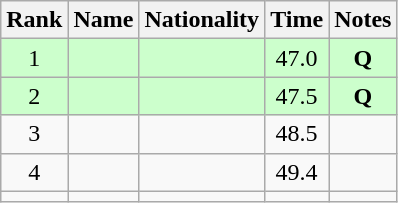<table class="wikitable sortable" style="text-align:center">
<tr>
<th>Rank</th>
<th>Name</th>
<th>Nationality</th>
<th>Time</th>
<th>Notes</th>
</tr>
<tr bgcolor=ccffcc>
<td>1</td>
<td align=left></td>
<td align=left></td>
<td>47.0</td>
<td><strong>Q</strong></td>
</tr>
<tr bgcolor=ccffcc>
<td>2</td>
<td align=left></td>
<td align=left></td>
<td>47.5</td>
<td><strong>Q</strong></td>
</tr>
<tr>
<td>3</td>
<td align=left></td>
<td align=left></td>
<td>48.5</td>
<td></td>
</tr>
<tr>
<td>4</td>
<td align=left></td>
<td align=left></td>
<td>49.4</td>
<td></td>
</tr>
<tr>
<td></td>
<td align=left></td>
<td align=left></td>
<td></td>
<td></td>
</tr>
</table>
